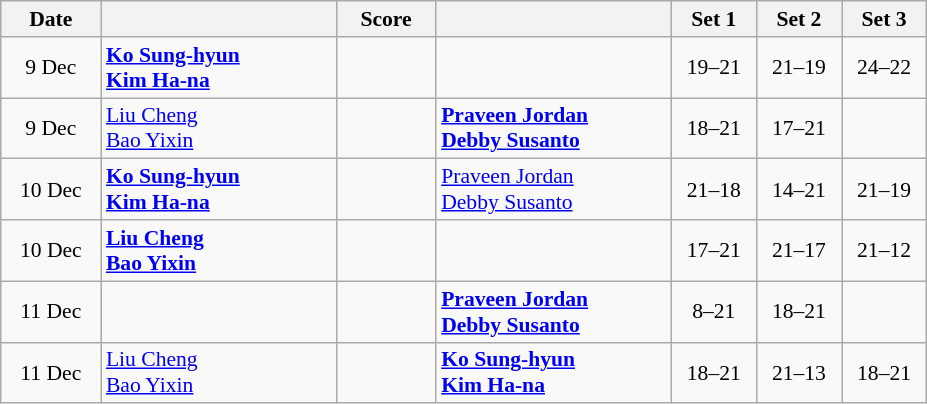<table class="wikitable" style="text-align: center; font-size:90% ">
<tr>
<th width="60">Date</th>
<th align="right" width="150"></th>
<th width="60">Score</th>
<th align="left" width="150"></th>
<th width="50">Set 1</th>
<th width="50">Set 2</th>
<th width="50">Set 3</th>
</tr>
<tr>
<td>9 Dec</td>
<td align=left><strong> <a href='#'>Ko Sung-hyun</a><br> <a href='#'>Kim Ha-na</a></strong></td>
<td align=center></td>
<td align=left></td>
<td>19–21</td>
<td>21–19</td>
<td>24–22</td>
</tr>
<tr>
<td>9 Dec</td>
<td align=left> <a href='#'>Liu Cheng</a><br> <a href='#'>Bao Yixin</a></td>
<td align=center></td>
<td align=left><strong> <a href='#'>Praveen Jordan</a><br> <a href='#'>Debby Susanto</a></strong></td>
<td>18–21</td>
<td>17–21</td>
<td></td>
</tr>
<tr>
<td>10 Dec</td>
<td align=left><strong> <a href='#'>Ko Sung-hyun</a><br> <a href='#'>Kim Ha-na</a></strong></td>
<td align=center></td>
<td align=left> <a href='#'>Praveen Jordan</a><br> <a href='#'>Debby Susanto</a></td>
<td>21–18</td>
<td>14–21</td>
<td>21–19</td>
</tr>
<tr>
<td>10 Dec</td>
<td align=left><strong> <a href='#'>Liu Cheng</a><br> <a href='#'>Bao Yixin</a></strong></td>
<td align=center></td>
<td align=left></td>
<td>17–21</td>
<td>21–17</td>
<td>21–12</td>
</tr>
<tr>
<td>11 Dec</td>
<td align=left></td>
<td align=center></td>
<td align=left><strong> <a href='#'>Praveen Jordan</a><br> <a href='#'>Debby Susanto</a></strong></td>
<td>8–21</td>
<td>18–21</td>
<td></td>
</tr>
<tr>
<td>11 Dec</td>
<td align=left> <a href='#'>Liu Cheng</a><br> <a href='#'>Bao Yixin</a></td>
<td align=center></td>
<td align=left><strong> <a href='#'>Ko Sung-hyun</a><br> <a href='#'>Kim Ha-na</a></strong></td>
<td>18–21</td>
<td>21–13</td>
<td>18–21</td>
</tr>
</table>
